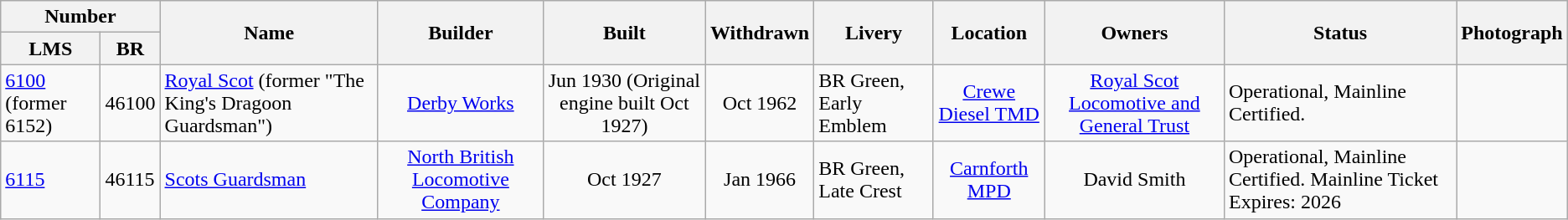<table class="wikitable">
<tr>
<th colspan="2">Number</th>
<th rowspan="2">Name</th>
<th rowspan="2">Builder</th>
<th rowspan="2">Built</th>
<th rowspan="2">Withdrawn</th>
<th rowspan="2">Livery</th>
<th rowspan="2">Location</th>
<th rowspan="2">Owners</th>
<th rowspan="2">Status</th>
<th rowspan="2">Photograph</th>
</tr>
<tr>
<th>LMS</th>
<th>BR</th>
</tr>
<tr>
<td align=left><a href='#'>6100</a> (former 6152)</td>
<td align=left>46100</td>
<td align=left><a href='#'>Royal Scot</a> (former "The King's Dragoon Guardsman")</td>
<td align=center><a href='#'>Derby Works</a></td>
<td align=center>Jun 1930 (Original engine built Oct 1927)</td>
<td align=center>Oct 1962</td>
<td align=left>BR Green, Early Emblem</td>
<td align=center><a href='#'>Crewe Diesel TMD</a></td>
<td align=center><a href='#'>Royal Scot Locomotive and General Trust</a></td>
<td align=left>Operational, Mainline Certified.</td>
<td></td>
</tr>
<tr>
<td align=left><a href='#'>6115</a></td>
<td align=left>46115</td>
<td align=left><a href='#'>Scots Guardsman</a></td>
<td align=center><a href='#'>North British Locomotive Company</a></td>
<td align=center>Oct 1927</td>
<td align=center>Jan 1966</td>
<td align=left>BR Green, Late Crest</td>
<td align=center><a href='#'>Carnforth MPD</a></td>
<td align=center>David Smith</td>
<td align=left>Operational, Mainline Certified. Mainline Ticket Expires: 2026</td>
<td></td>
</tr>
</table>
